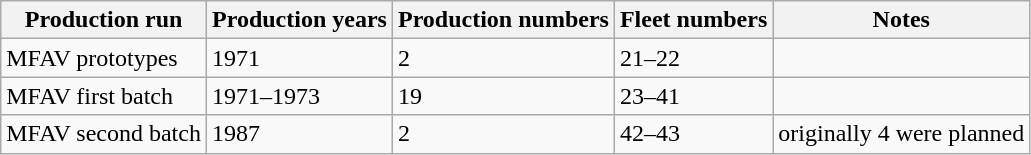<table class="wikitable">
<tr>
<th>Production run</th>
<th>Production years</th>
<th>Production numbers</th>
<th>Fleet numbers</th>
<th>Notes</th>
</tr>
<tr>
<td>MFAV prototypes</td>
<td>1971</td>
<td>2</td>
<td>21–22</td>
<td></td>
</tr>
<tr>
<td>MFAV first batch</td>
<td>1971–1973</td>
<td>19</td>
<td>23–41</td>
<td></td>
</tr>
<tr>
<td>MFAV second batch</td>
<td>1987</td>
<td>2</td>
<td>42–43</td>
<td>originally 4 were planned</td>
</tr>
</table>
